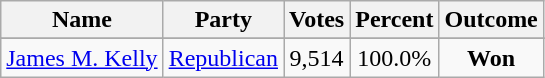<table class=wikitable style="text-align:center">
<tr>
<th>Name</th>
<th>Party</th>
<th>Votes</th>
<th>Percent</th>
<th>Outcome</th>
</tr>
<tr>
</tr>
<tr>
<td align=left><a href='#'>James M. Kelly</a></td>
<td><a href='#'>Republican</a></td>
<td>9,514</td>
<td>100.0%</td>
<td><strong>Won</strong></td>
</tr>
</table>
